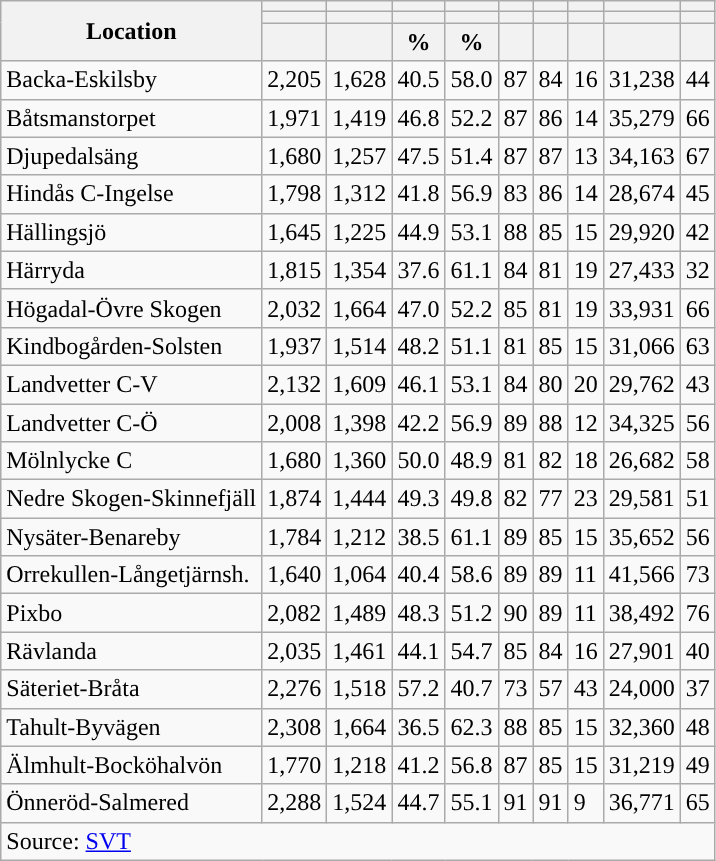<table role="presentation" class="wikitable sortable mw-collapsible">
<tr>
<th rowspan="3">Location</th>
<th></th>
<th></th>
<th></th>
<th></th>
<th></th>
<th></th>
<th></th>
<th></th>
<th></th>
</tr>
<tr>
<th></th>
<th></th>
<th style="background:"></th>
<th style="background:"></th>
<th></th>
<th></th>
<th></th>
<th></th>
<th></th>
</tr>
<tr>
<th data-sort-type="number"></th>
<th data-sort-type="number"></th>
<th data-sort-type="number">%</th>
<th data-sort-type="number">%</th>
<th data-sort-type="number"></th>
<th data-sort-type="number"></th>
<th data-sort-type="number"></th>
<th data-sort-type="number"></th>
<th data-sort-type="number"></th>
</tr>
<tr>
<td align="left">Backa-Eskilsby</td>
<td>2,205</td>
<td>1,628</td>
<td>40.5</td>
<td>58.0</td>
<td>87</td>
<td>84</td>
<td>16</td>
<td>31,238</td>
<td>44</td>
</tr>
<tr>
<td align="left">Båtsmanstorpet</td>
<td>1,971</td>
<td>1,419</td>
<td>46.8</td>
<td>52.2</td>
<td>87</td>
<td>86</td>
<td>14</td>
<td>35,279</td>
<td>66</td>
</tr>
<tr>
<td align="left">Djupedalsäng</td>
<td>1,680</td>
<td>1,257</td>
<td>47.5</td>
<td>51.4</td>
<td>87</td>
<td>87</td>
<td>13</td>
<td>34,163</td>
<td>67</td>
</tr>
<tr>
<td align="left">Hindås C-Ingelse</td>
<td>1,798</td>
<td>1,312</td>
<td>41.8</td>
<td>56.9</td>
<td>83</td>
<td>86</td>
<td>14</td>
<td>28,674</td>
<td>45</td>
</tr>
<tr>
<td align="left">Hällingsjö</td>
<td>1,645</td>
<td>1,225</td>
<td>44.9</td>
<td>53.1</td>
<td>88</td>
<td>85</td>
<td>15</td>
<td>29,920</td>
<td>42</td>
</tr>
<tr>
<td align="left">Härryda</td>
<td>1,815</td>
<td>1,354</td>
<td>37.6</td>
<td>61.1</td>
<td>84</td>
<td>81</td>
<td>19</td>
<td>27,433</td>
<td>32</td>
</tr>
<tr>
<td align="left">Högadal-Övre Skogen</td>
<td>2,032</td>
<td>1,664</td>
<td>47.0</td>
<td>52.2</td>
<td>85</td>
<td>81</td>
<td>19</td>
<td>33,931</td>
<td>66</td>
</tr>
<tr>
<td align="left">Kindbogården-Solsten</td>
<td>1,937</td>
<td>1,514</td>
<td>48.2</td>
<td>51.1</td>
<td>81</td>
<td>85</td>
<td>15</td>
<td>31,066</td>
<td>63</td>
</tr>
<tr>
<td align="left">Landvetter C-V</td>
<td>2,132</td>
<td>1,609</td>
<td>46.1</td>
<td>53.1</td>
<td>84</td>
<td>80</td>
<td>20</td>
<td>29,762</td>
<td>43</td>
</tr>
<tr>
<td align="left">Landvetter C-Ö</td>
<td>2,008</td>
<td>1,398</td>
<td>42.2</td>
<td>56.9</td>
<td>89</td>
<td>88</td>
<td>12</td>
<td>34,325</td>
<td>56</td>
</tr>
<tr>
<td align="left">Mölnlycke C</td>
<td>1,680</td>
<td>1,360</td>
<td>50.0</td>
<td>48.9</td>
<td>81</td>
<td>82</td>
<td>18</td>
<td>26,682</td>
<td>58</td>
</tr>
<tr>
<td align="left">Nedre Skogen-Skinnefjäll</td>
<td>1,874</td>
<td>1,444</td>
<td>49.3</td>
<td>49.8</td>
<td>82</td>
<td>77</td>
<td>23</td>
<td>29,581</td>
<td>51</td>
</tr>
<tr>
<td align="left">Nysäter-Benareby</td>
<td>1,784</td>
<td>1,212</td>
<td>38.5</td>
<td>61.1</td>
<td>89</td>
<td>85</td>
<td>15</td>
<td>35,652</td>
<td>56</td>
</tr>
<tr>
<td align="left">Orrekullen-Långetjärnsh.</td>
<td>1,640</td>
<td>1,064</td>
<td>40.4</td>
<td>58.6</td>
<td>89</td>
<td>89</td>
<td>11</td>
<td>41,566</td>
<td>73</td>
</tr>
<tr>
<td align="left">Pixbo</td>
<td>2,082</td>
<td>1,489</td>
<td>48.3</td>
<td>51.2</td>
<td>90</td>
<td>89</td>
<td>11</td>
<td>38,492</td>
<td>76</td>
</tr>
<tr>
<td align="left">Rävlanda</td>
<td>2,035</td>
<td>1,461</td>
<td>44.1</td>
<td>54.7</td>
<td>85</td>
<td>84</td>
<td>16</td>
<td>27,901</td>
<td>40</td>
</tr>
<tr>
<td align="left">Säteriet-Bråta</td>
<td>2,276</td>
<td>1,518</td>
<td>57.2</td>
<td>40.7</td>
<td>73</td>
<td>57</td>
<td>43</td>
<td>24,000</td>
<td>37</td>
</tr>
<tr>
<td align="left">Tahult-Byvägen</td>
<td>2,308</td>
<td>1,664</td>
<td>36.5</td>
<td>62.3</td>
<td>88</td>
<td>85</td>
<td>15</td>
<td>32,360</td>
<td>48</td>
</tr>
<tr>
<td align="left">Älmhult-Bocköhalvön</td>
<td>1,770</td>
<td>1,218</td>
<td>41.2</td>
<td>56.8</td>
<td>87</td>
<td>85</td>
<td>15</td>
<td>31,219</td>
<td>49</td>
</tr>
<tr>
<td align="left">Önneröd-Salmered</td>
<td>2,288</td>
<td>1,524</td>
<td>44.7</td>
<td>55.1</td>
<td>91</td>
<td>91</td>
<td>9</td>
<td>36,771</td>
<td>65</td>
</tr>
<tr>
<td colspan="10" align="left">Source: <a href='#'>SVT</a></td>
</tr>
</table>
